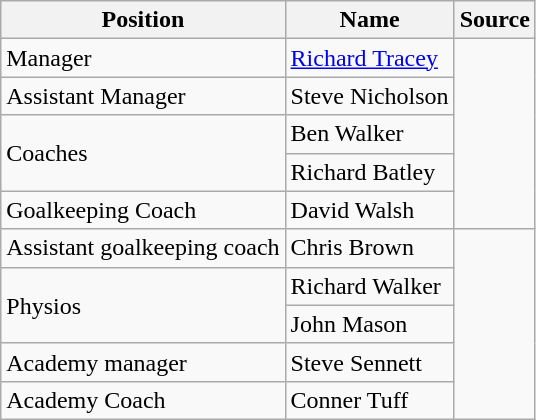<table class=wikitable>
<tr>
<th>Position</th>
<th>Name</th>
<th>Source</th>
</tr>
<tr>
<td>Manager</td>
<td><a href='#'>Richard Tracey</a></td>
<td rowspan="5"></td>
</tr>
<tr>
<td>Assistant Manager</td>
<td>Steve Nicholson</td>
</tr>
<tr>
<td rowspan="2">Coaches</td>
<td>Ben Walker</td>
</tr>
<tr>
<td>Richard Batley</td>
</tr>
<tr>
<td>Goalkeeping Coach</td>
<td>David Walsh</td>
</tr>
<tr>
<td>Assistant goalkeeping coach</td>
<td>Chris Brown</td>
</tr>
<tr>
<td rowspan='2'>Physios</td>
<td>Richard Walker</td>
</tr>
<tr>
<td>John Mason</td>
</tr>
<tr>
<td>Academy manager</td>
<td>Steve Sennett</td>
</tr>
<tr>
<td>Academy Coach</td>
<td>Conner Tuff</td>
</tr>
</table>
